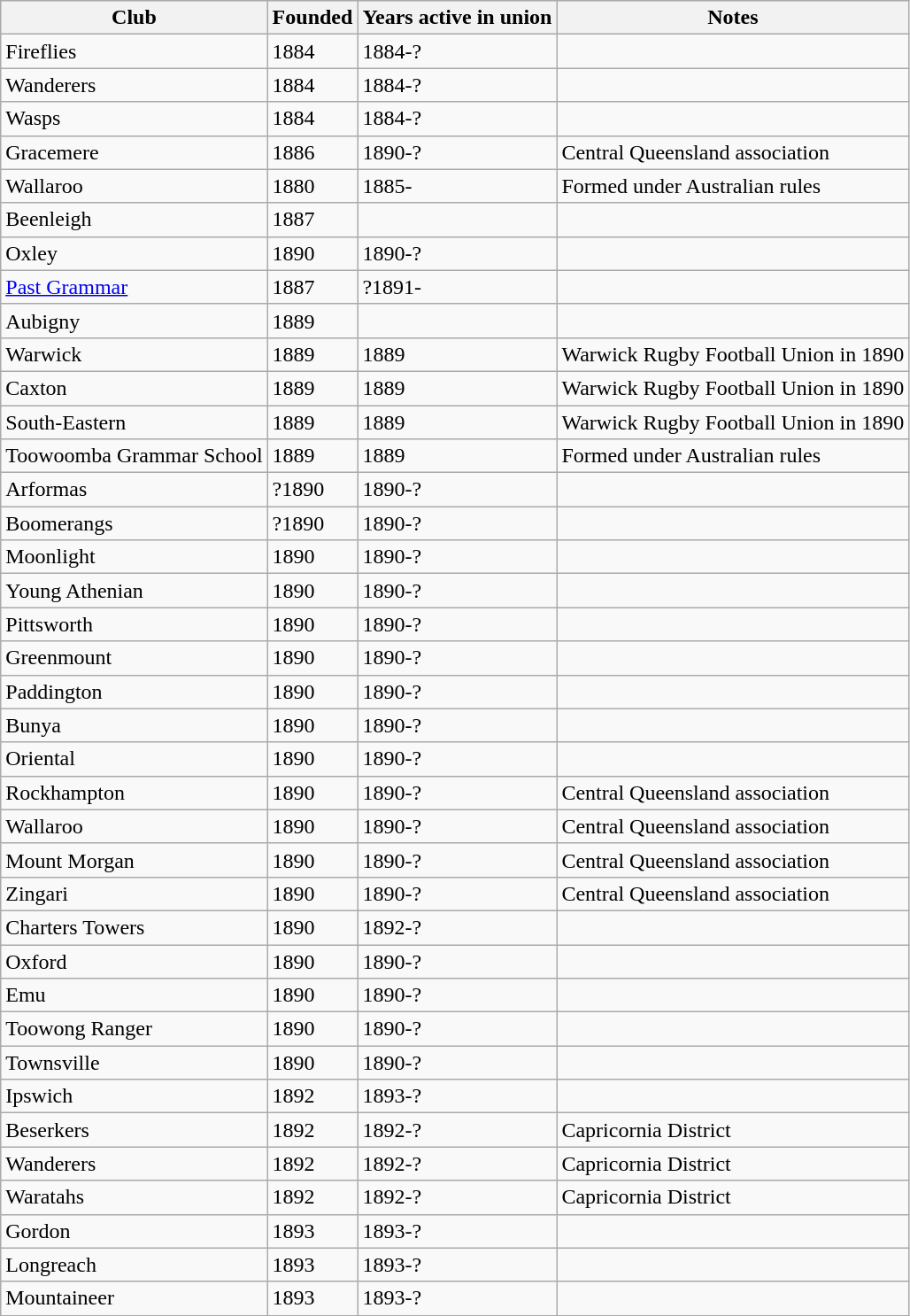<table class="wikitable sortable" style="font-size:100%">
<tr>
<th>Club</th>
<th>Founded</th>
<th>Years active in union</th>
<th>Notes</th>
</tr>
<tr>
<td>Fireflies</td>
<td>1884</td>
<td>1884-?</td>
<td></td>
</tr>
<tr>
<td>Wanderers</td>
<td>1884</td>
<td>1884-?</td>
<td></td>
</tr>
<tr>
<td>Wasps</td>
<td>1884</td>
<td>1884-?</td>
</tr>
<tr>
<td>Gracemere</td>
<td>1886</td>
<td>1890-?</td>
<td>Central Queensland association</td>
</tr>
<tr>
<td>Wallaroo</td>
<td>1880</td>
<td>1885-</td>
<td>Formed under Australian rules</td>
</tr>
<tr>
<td>Beenleigh</td>
<td>1887</td>
<td></td>
<td></td>
</tr>
<tr>
<td>Oxley</td>
<td>1890</td>
<td>1890-?</td>
<td></td>
</tr>
<tr>
<td><a href='#'>Past Grammar</a></td>
<td>1887</td>
<td>?1891-</td>
<td></td>
</tr>
<tr>
<td>Aubigny</td>
<td>1889</td>
<td></td>
<td></td>
</tr>
<tr>
<td>Warwick</td>
<td>1889</td>
<td>1889</td>
<td>Warwick Rugby Football Union in 1890</td>
</tr>
<tr>
<td>Caxton</td>
<td>1889</td>
<td>1889</td>
<td>Warwick Rugby Football Union in 1890</td>
</tr>
<tr>
<td>South-Eastern</td>
<td>1889</td>
<td>1889</td>
<td>Warwick Rugby Football Union in 1890</td>
</tr>
<tr>
<td>Toowoomba Grammar School</td>
<td>1889</td>
<td>1889</td>
<td>Formed under Australian rules</td>
</tr>
<tr>
<td>Arformas</td>
<td>?1890</td>
<td>1890-?</td>
<td></td>
</tr>
<tr>
<td>Boomerangs</td>
<td>?1890</td>
<td>1890-?</td>
<td></td>
</tr>
<tr>
<td>Moonlight</td>
<td>1890</td>
<td>1890-?</td>
<td></td>
</tr>
<tr>
<td>Young Athenian</td>
<td>1890</td>
<td>1890-?</td>
<td></td>
</tr>
<tr>
<td>Pittsworth</td>
<td>1890</td>
<td>1890-?</td>
<td></td>
</tr>
<tr>
<td>Greenmount</td>
<td>1890</td>
<td>1890-?</td>
<td></td>
</tr>
<tr>
<td>Paddington</td>
<td>1890</td>
<td>1890-?</td>
<td></td>
</tr>
<tr>
<td>Bunya</td>
<td>1890</td>
<td>1890-?</td>
<td></td>
</tr>
<tr>
<td>Oriental</td>
<td>1890</td>
<td>1890-?</td>
<td></td>
</tr>
<tr>
<td>Rockhampton</td>
<td>1890</td>
<td>1890-?</td>
<td>Central Queensland association</td>
</tr>
<tr>
<td>Wallaroo</td>
<td>1890</td>
<td>1890-?</td>
<td>Central Queensland association</td>
</tr>
<tr>
<td>Mount Morgan</td>
<td>1890</td>
<td>1890-?</td>
<td>Central Queensland association</td>
</tr>
<tr>
<td>Zingari</td>
<td>1890</td>
<td>1890-?</td>
<td>Central Queensland association</td>
</tr>
<tr>
<td>Charters Towers</td>
<td>1890</td>
<td>1892-?</td>
<td></td>
</tr>
<tr>
<td>Oxford</td>
<td>1890</td>
<td>1890-?</td>
<td></td>
</tr>
<tr>
<td>Emu</td>
<td>1890</td>
<td>1890-?</td>
<td></td>
</tr>
<tr>
<td>Toowong Ranger</td>
<td>1890</td>
<td>1890-?</td>
<td></td>
</tr>
<tr>
<td>Townsville</td>
<td>1890</td>
<td>1890-?</td>
<td></td>
</tr>
<tr>
<td>Ipswich</td>
<td>1892</td>
<td>1893-?</td>
<td></td>
</tr>
<tr>
<td>Beserkers</td>
<td>1892</td>
<td>1892-?</td>
<td>Capricornia District</td>
</tr>
<tr>
<td>Wanderers</td>
<td>1892</td>
<td>1892-?</td>
<td>Capricornia District</td>
</tr>
<tr>
<td>Waratahs</td>
<td>1892</td>
<td>1892-?</td>
<td>Capricornia District</td>
</tr>
<tr>
<td>Gordon</td>
<td>1893</td>
<td>1893-?</td>
<td></td>
</tr>
<tr>
<td>Longreach</td>
<td>1893</td>
<td>1893-?</td>
<td></td>
</tr>
<tr>
<td>Mountaineer</td>
<td>1893</td>
<td>1893-?</td>
<td></td>
</tr>
</table>
